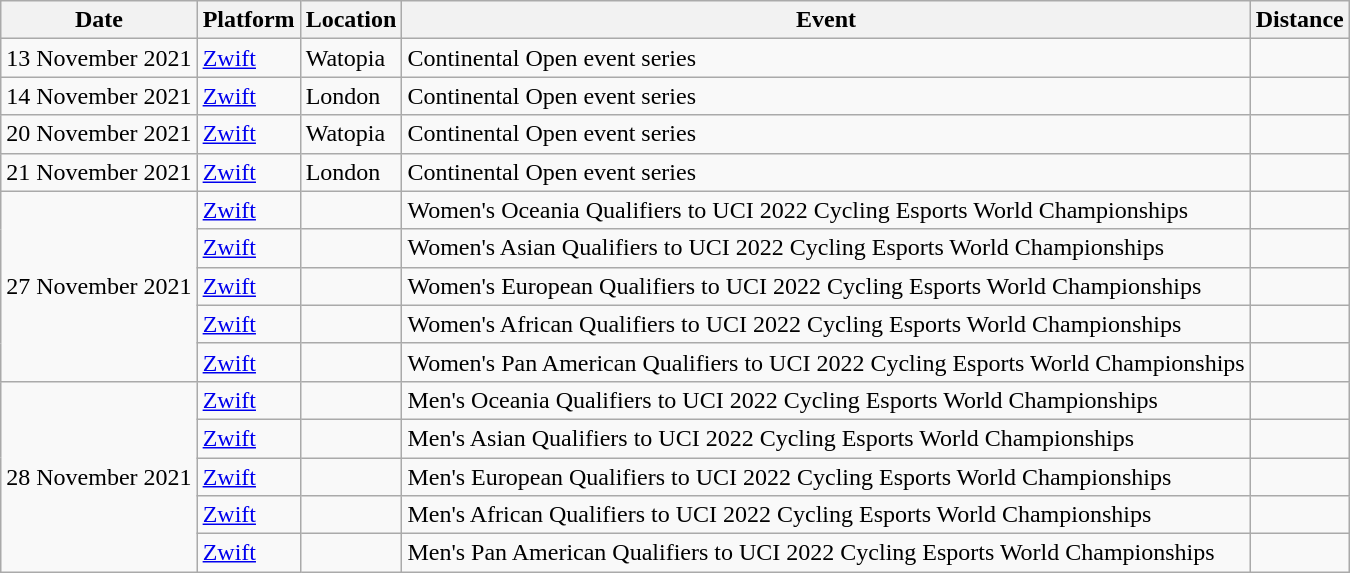<table class="wikitable">
<tr>
<th>Date</th>
<th>Platform</th>
<th>Location</th>
<th>Event</th>
<th>Distance</th>
</tr>
<tr>
<td>13 November 2021</td>
<td><a href='#'>Zwift</a></td>
<td>Watopia</td>
<td>Continental Open event series</td>
<td></td>
</tr>
<tr>
<td>14 November 2021</td>
<td><a href='#'>Zwift</a></td>
<td>London</td>
<td>Continental Open event series</td>
<td></td>
</tr>
<tr>
<td>20 November 2021</td>
<td><a href='#'>Zwift</a></td>
<td>Watopia</td>
<td>Continental Open event series</td>
<td></td>
</tr>
<tr>
<td>21 November 2021</td>
<td><a href='#'>Zwift</a></td>
<td>London</td>
<td>Continental Open event series</td>
<td></td>
</tr>
<tr>
<td rowspan="5">27 November 2021</td>
<td><a href='#'>Zwift</a></td>
<td></td>
<td>Women's Oceania Qualifiers to UCI 2022 Cycling Esports World Championships</td>
<td></td>
</tr>
<tr>
<td><a href='#'>Zwift</a></td>
<td></td>
<td>Women's Asian Qualifiers to UCI 2022 Cycling Esports World Championships</td>
<td></td>
</tr>
<tr>
<td><a href='#'>Zwift</a></td>
<td></td>
<td>Women's European Qualifiers to UCI 2022 Cycling Esports World Championships</td>
<td></td>
</tr>
<tr>
<td><a href='#'>Zwift</a></td>
<td></td>
<td>Women's African Qualifiers to UCI 2022 Cycling Esports World Championships</td>
<td></td>
</tr>
<tr>
<td><a href='#'>Zwift</a></td>
<td></td>
<td>Women's Pan American Qualifiers to UCI 2022 Cycling Esports World Championships</td>
<td></td>
</tr>
<tr>
<td rowspan="5">28 November 2021</td>
<td><a href='#'>Zwift</a></td>
<td></td>
<td>Men's Oceania Qualifiers to UCI 2022 Cycling Esports World Championships</td>
<td></td>
</tr>
<tr>
<td><a href='#'>Zwift</a></td>
<td></td>
<td>Men's Asian Qualifiers to UCI 2022 Cycling Esports World Championships</td>
<td></td>
</tr>
<tr>
<td><a href='#'>Zwift</a></td>
<td></td>
<td>Men's European Qualifiers to UCI 2022 Cycling Esports World Championships</td>
<td></td>
</tr>
<tr>
<td><a href='#'>Zwift</a></td>
<td></td>
<td>Men's African Qualifiers to UCI 2022 Cycling Esports World Championships</td>
<td></td>
</tr>
<tr>
<td><a href='#'>Zwift</a></td>
<td></td>
<td>Men's Pan American Qualifiers to UCI 2022 Cycling Esports World Championships</td>
<td></td>
</tr>
</table>
